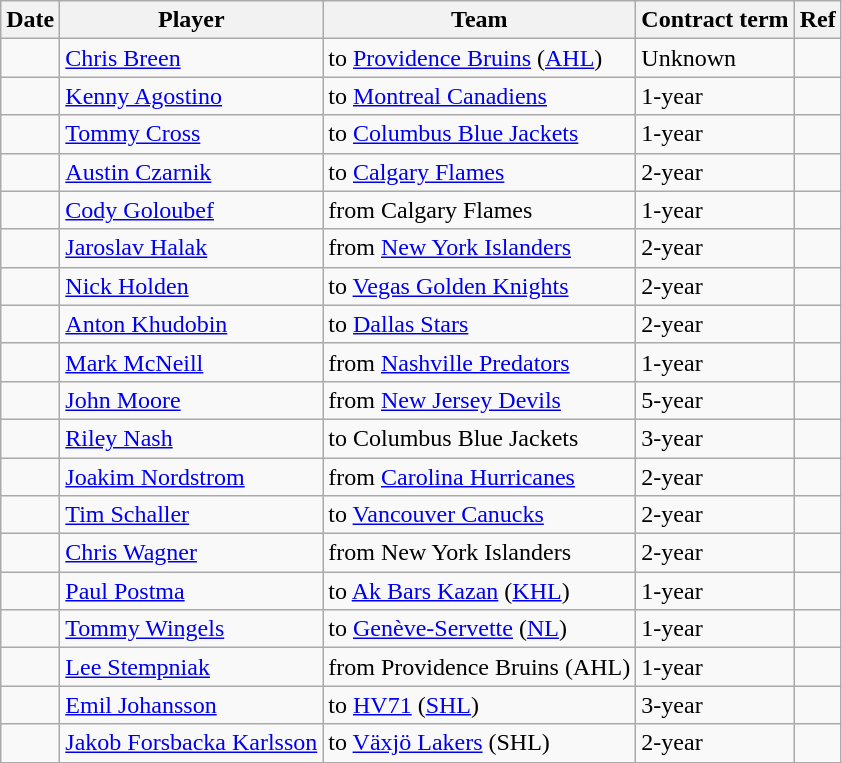<table class="wikitable">
<tr>
<th>Date</th>
<th>Player</th>
<th>Team</th>
<th>Contract term</th>
<th>Ref</th>
</tr>
<tr>
<td></td>
<td><a href='#'>Chris Breen</a></td>
<td>to <a href='#'>Providence Bruins</a> (<a href='#'>AHL</a>)</td>
<td>Unknown</td>
<td></td>
</tr>
<tr>
<td></td>
<td><a href='#'>Kenny Agostino</a></td>
<td>to <a href='#'>Montreal Canadiens</a></td>
<td>1-year</td>
<td></td>
</tr>
<tr>
<td></td>
<td><a href='#'>Tommy Cross</a></td>
<td>to <a href='#'>Columbus Blue Jackets</a></td>
<td>1-year</td>
<td></td>
</tr>
<tr>
<td></td>
<td><a href='#'>Austin Czarnik</a></td>
<td>to <a href='#'>Calgary Flames</a></td>
<td>2-year</td>
<td></td>
</tr>
<tr>
<td></td>
<td><a href='#'>Cody Goloubef</a></td>
<td>from Calgary Flames</td>
<td>1-year</td>
<td></td>
</tr>
<tr>
<td></td>
<td><a href='#'>Jaroslav Halak</a></td>
<td>from <a href='#'>New York Islanders</a></td>
<td>2-year</td>
<td></td>
</tr>
<tr>
<td></td>
<td><a href='#'>Nick Holden</a></td>
<td>to <a href='#'>Vegas Golden Knights</a></td>
<td>2-year</td>
<td></td>
</tr>
<tr>
<td></td>
<td><a href='#'>Anton Khudobin</a></td>
<td>to <a href='#'>Dallas Stars</a></td>
<td>2-year</td>
<td></td>
</tr>
<tr>
<td></td>
<td><a href='#'>Mark McNeill</a></td>
<td>from <a href='#'>Nashville Predators</a></td>
<td>1-year</td>
<td></td>
</tr>
<tr>
<td></td>
<td><a href='#'>John Moore</a></td>
<td>from <a href='#'>New Jersey Devils</a></td>
<td>5-year</td>
<td></td>
</tr>
<tr>
<td></td>
<td><a href='#'>Riley Nash</a></td>
<td>to Columbus Blue Jackets</td>
<td>3-year</td>
<td></td>
</tr>
<tr>
<td></td>
<td><a href='#'>Joakim Nordstrom</a></td>
<td>from <a href='#'>Carolina Hurricanes</a></td>
<td>2-year</td>
<td></td>
</tr>
<tr>
<td></td>
<td><a href='#'>Tim Schaller</a></td>
<td>to <a href='#'>Vancouver Canucks</a></td>
<td>2-year</td>
<td></td>
</tr>
<tr>
<td></td>
<td><a href='#'>Chris Wagner</a></td>
<td>from New York Islanders</td>
<td>2-year</td>
<td></td>
</tr>
<tr>
<td></td>
<td><a href='#'>Paul Postma</a></td>
<td>to <a href='#'>Ak Bars Kazan</a> (<a href='#'>KHL</a>)</td>
<td>1-year</td>
<td></td>
</tr>
<tr>
<td></td>
<td><a href='#'>Tommy Wingels</a></td>
<td>to <a href='#'>Genève-Servette</a> (<a href='#'>NL</a>)</td>
<td>1-year</td>
<td></td>
</tr>
<tr>
<td></td>
<td><a href='#'>Lee Stempniak</a></td>
<td>from Providence Bruins (AHL)</td>
<td>1-year</td>
<td></td>
</tr>
<tr>
<td></td>
<td><a href='#'>Emil Johansson</a></td>
<td>to <a href='#'>HV71</a> (<a href='#'>SHL</a>)</td>
<td>3-year</td>
<td></td>
</tr>
<tr>
<td></td>
<td><a href='#'>Jakob Forsbacka Karlsson</a></td>
<td>to <a href='#'>Växjö Lakers</a> (SHL)</td>
<td>2-year</td>
<td></td>
</tr>
</table>
